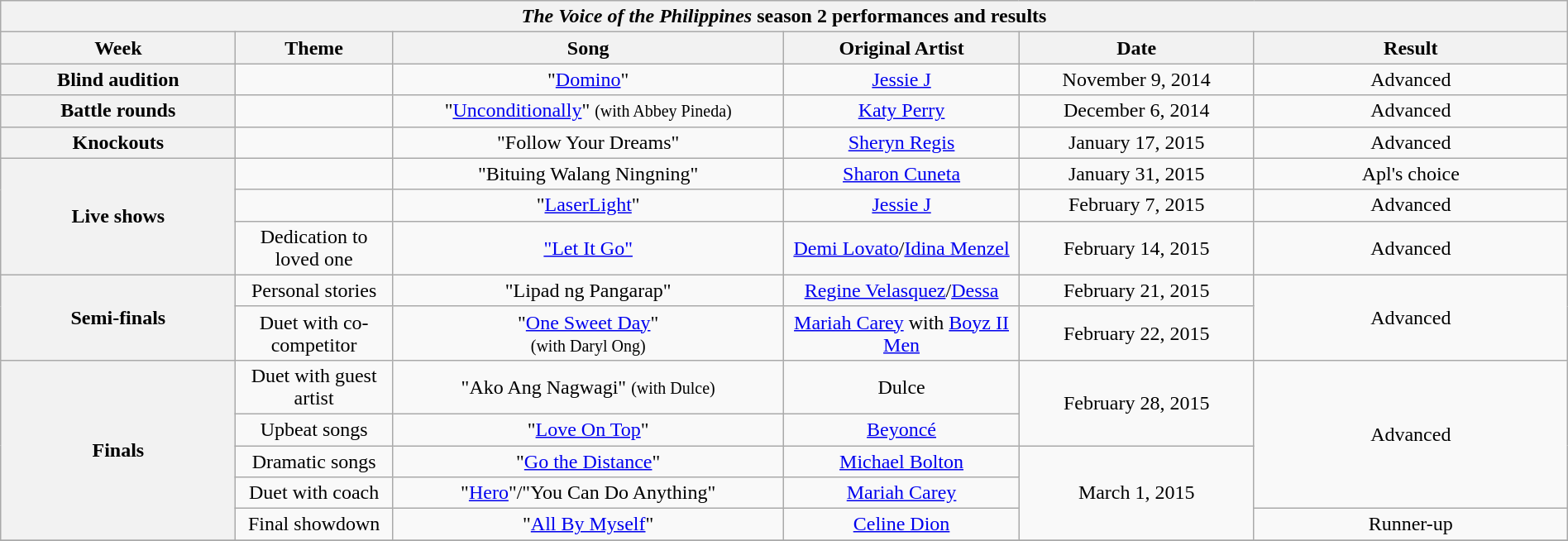<table class="wikitable collapsible collapsed" style="margin:1em auto 1em auto; text-align:center;">
<tr>
<th colspan="6"><em>The Voice of the Philippines</em> season 2 performances and results</th>
</tr>
<tr>
<th width=15%>Week</th>
<th width=10%>Theme</th>
<th width=25%>Song</th>
<th width=15%>Original Artist</th>
<th width=15%>Date</th>
<th width=20%>Result</th>
</tr>
<tr>
<th>Blind audition</th>
<td></td>
<td>"<a href='#'>Domino</a>"</td>
<td><a href='#'>Jessie J</a></td>
<td>November 9, 2014</td>
<td>Advanced</td>
</tr>
<tr>
<th>Battle rounds</th>
<td></td>
<td>"<a href='#'>Unconditionally</a>" <small>(with Abbey Pineda)</small></td>
<td><a href='#'>Katy Perry</a></td>
<td>December 6, 2014</td>
<td>Advanced</td>
</tr>
<tr>
<th>Knockouts</th>
<td></td>
<td>"Follow Your Dreams"</td>
<td><a href='#'>Sheryn Regis</a></td>
<td>January 17, 2015</td>
<td>Advanced</td>
</tr>
<tr>
<th rowspan=3>Live shows</th>
<td></td>
<td>"Bituing Walang Ningning"</td>
<td><a href='#'>Sharon Cuneta</a></td>
<td>January 31, 2015</td>
<td>Apl's choice</td>
</tr>
<tr>
<td></td>
<td>"<a href='#'>LaserLight</a>"</td>
<td><a href='#'>Jessie J</a></td>
<td>February 7, 2015</td>
<td>Advanced</td>
</tr>
<tr>
<td>Dedication to loved one</td>
<td><a href='#'>"Let It Go"</a></td>
<td><a href='#'>Demi Lovato</a>/<a href='#'>Idina Menzel</a></td>
<td>February 14, 2015</td>
<td>Advanced</td>
</tr>
<tr>
<th rowspan=2>Semi-finals</th>
<td>Personal stories</td>
<td>"Lipad ng Pangarap"</td>
<td><a href='#'>Regine Velasquez</a>/<a href='#'>Dessa</a></td>
<td>February 21, 2015</td>
<td rowspan=2>Advanced</td>
</tr>
<tr>
<td>Duet with co-competitor</td>
<td>"<a href='#'>One Sweet Day</a>"<br><small>(with Daryl Ong)</small></td>
<td><a href='#'>Mariah Carey</a> with <a href='#'>Boyz II Men</a></td>
<td>February 22, 2015</td>
</tr>
<tr>
<th rowspan=5>Finals</th>
<td>Duet with guest artist</td>
<td>"Ako Ang Nagwagi" <small>(with Dulce)</small></td>
<td>Dulce</td>
<td rowspan=2>February 28, 2015</td>
<td rowspan=4>Advanced</td>
</tr>
<tr>
<td>Upbeat songs</td>
<td>"<a href='#'>Love On Top</a>"</td>
<td><a href='#'>Beyoncé</a></td>
</tr>
<tr>
<td>Dramatic songs</td>
<td>"<a href='#'>Go the Distance</a>"</td>
<td><a href='#'>Michael Bolton</a></td>
<td rowspan=3>March 1, 2015</td>
</tr>
<tr>
<td>Duet with coach</td>
<td>"<a href='#'>Hero</a>"/"You Can Do Anything"</td>
<td><a href='#'>Mariah Carey</a></td>
</tr>
<tr>
<td>Final showdown</td>
<td>"<a href='#'>All By Myself</a>"</td>
<td><a href='#'>Celine Dion</a></td>
<td>Runner-up</td>
</tr>
<tr>
</tr>
</table>
